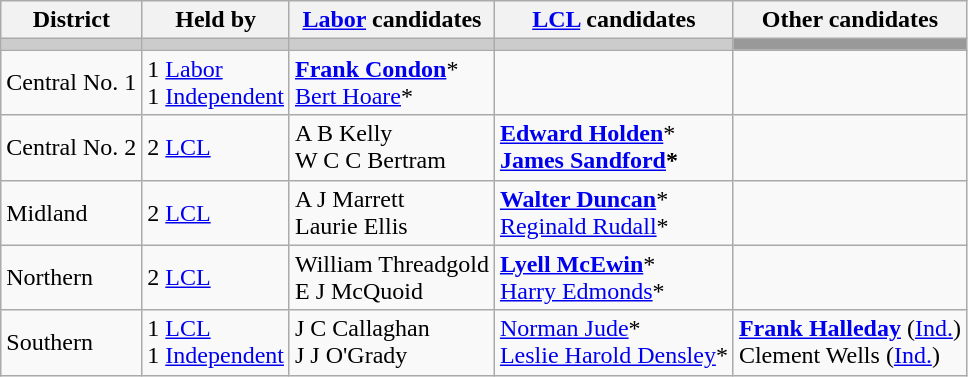<table class="wikitable">
<tr>
<th>District</th>
<th>Held by</th>
<th><a href='#'>Labor</a> candidates</th>
<th><a href='#'>LCL</a> candidates</th>
<th>Other candidates</th>
</tr>
<tr bgcolor="#cccccc">
<td></td>
<td></td>
<td></td>
<td></td>
<td bgcolor=#999999></td>
</tr>
<tr>
<td>Central No. 1</td>
<td>1 <a href='#'>Labor</a> <br> 1 <a href='#'>Independent</a></td>
<td><strong><a href='#'>Frank Condon</a></strong>* <br> <a href='#'>Bert Hoare</a>*</td>
<td></td>
<td></td>
</tr>
<tr>
<td>Central No. 2</td>
<td>2 <a href='#'>LCL</a></td>
<td>A B Kelly <br> W C C Bertram</td>
<td><strong><a href='#'>Edward Holden</a></strong>* <br> <strong><a href='#'>James Sandford</a>*</strong></td>
<td></td>
</tr>
<tr>
<td>Midland</td>
<td>2 <a href='#'>LCL</a></td>
<td>A J Marrett <br> Laurie Ellis</td>
<td><strong><a href='#'>Walter Duncan</a></strong>* <br> <a href='#'>Reginald Rudall</a>*</td>
<td></td>
</tr>
<tr>
<td>Northern</td>
<td>2 <a href='#'>LCL</a></td>
<td>William Threadgold <br> E J McQuoid</td>
<td><strong><a href='#'>Lyell McEwin</a></strong>* <br> <a href='#'>Harry Edmonds</a>*</td>
<td></td>
</tr>
<tr>
<td>Southern</td>
<td>1 <a href='#'>LCL</a> <br> 1 <a href='#'>Independent</a></td>
<td>J C Callaghan <br> J J O'Grady</td>
<td><a href='#'>Norman Jude</a>* <br> <a href='#'>Leslie Harold Densley</a>*</td>
<td><strong><a href='#'>Frank Halleday</a></strong> (<a href='#'>Ind.</a>) <br> Clement Wells (<a href='#'>Ind.</a>)</td>
</tr>
</table>
